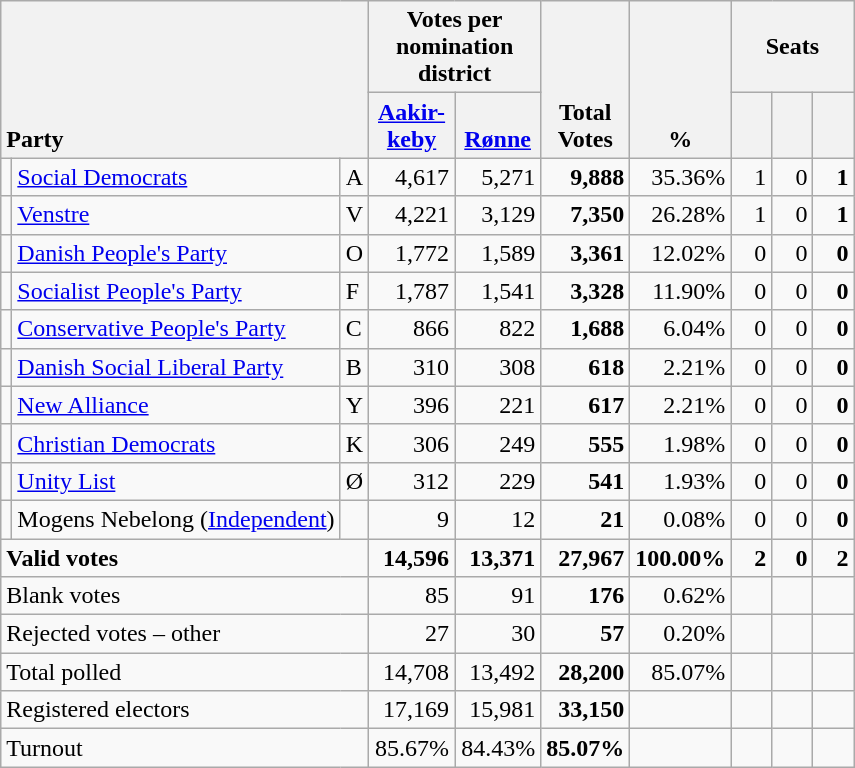<table class="wikitable" border="1" style="text-align:right;">
<tr>
<th style="text-align:left;" valign=bottom rowspan=2 colspan=3>Party</th>
<th colspan=2>Votes per nomination district</th>
<th align=center valign=bottom rowspan=2 width="50">Total Votes</th>
<th align=center valign=bottom rowspan=2 width="50">%</th>
<th colspan=3>Seats</th>
</tr>
<tr>
<th align=center valign=bottom width="50"><a href='#'>Aakir- keby</a></th>
<th align="center" valign="bottom" width="50"><a href='#'>Rønne</a></th>
<th align="center" valign="bottom" width="20"><small></small></th>
<th align=center valign=bottom width="20"><small><a href='#'></a></small></th>
<th align=center valign=bottom width="20"><small></small></th>
</tr>
<tr>
<td></td>
<td align=left><a href='#'>Social Democrats</a></td>
<td align=left>A</td>
<td>4,617</td>
<td>5,271</td>
<td><strong>9,888</strong></td>
<td>35.36%</td>
<td>1</td>
<td>0</td>
<td><strong>1</strong></td>
</tr>
<tr>
<td></td>
<td align=left><a href='#'>Venstre</a></td>
<td align=left>V</td>
<td>4,221</td>
<td>3,129</td>
<td><strong>7,350</strong></td>
<td>26.28%</td>
<td>1</td>
<td>0</td>
<td><strong>1</strong></td>
</tr>
<tr>
<td></td>
<td align=left><a href='#'>Danish People's Party</a></td>
<td align=left>O</td>
<td>1,772</td>
<td>1,589</td>
<td><strong>3,361</strong></td>
<td>12.02%</td>
<td>0</td>
<td>0</td>
<td><strong>0</strong></td>
</tr>
<tr>
<td></td>
<td align=left><a href='#'>Socialist People's Party</a></td>
<td align=left>F</td>
<td>1,787</td>
<td>1,541</td>
<td><strong>3,328</strong></td>
<td>11.90%</td>
<td>0</td>
<td>0</td>
<td><strong>0</strong></td>
</tr>
<tr>
<td></td>
<td align=left style="white-space: nowrap;"><a href='#'>Conservative People's Party</a></td>
<td align=left>C</td>
<td>866</td>
<td>822</td>
<td><strong>1,688</strong></td>
<td>6.04%</td>
<td>0</td>
<td>0</td>
<td><strong>0</strong></td>
</tr>
<tr>
<td></td>
<td align=left><a href='#'>Danish Social Liberal Party</a></td>
<td align=left>B</td>
<td>310</td>
<td>308</td>
<td><strong>618</strong></td>
<td>2.21%</td>
<td>0</td>
<td>0</td>
<td><strong>0</strong></td>
</tr>
<tr>
<td></td>
<td align=left><a href='#'>New Alliance</a></td>
<td align=left>Y</td>
<td>396</td>
<td>221</td>
<td><strong>617</strong></td>
<td>2.21%</td>
<td>0</td>
<td>0</td>
<td><strong>0</strong></td>
</tr>
<tr>
<td></td>
<td align=left><a href='#'>Christian Democrats</a></td>
<td align=left>K</td>
<td>306</td>
<td>249</td>
<td><strong>555</strong></td>
<td>1.98%</td>
<td>0</td>
<td>0</td>
<td><strong>0</strong></td>
</tr>
<tr>
<td></td>
<td align=left><a href='#'>Unity List</a></td>
<td align=left>Ø</td>
<td>312</td>
<td>229</td>
<td><strong>541</strong></td>
<td>1.93%</td>
<td>0</td>
<td>0</td>
<td><strong>0</strong></td>
</tr>
<tr>
<td></td>
<td align=left>Mogens Nebelong (<a href='#'>Independent</a>)</td>
<td></td>
<td>9</td>
<td>12</td>
<td><strong>21</strong></td>
<td>0.08%</td>
<td>0</td>
<td>0</td>
<td><strong>0</strong></td>
</tr>
<tr style="font-weight:bold">
<td align=left colspan=3>Valid votes</td>
<td>14,596</td>
<td>13,371</td>
<td>27,967</td>
<td>100.00%</td>
<td>2</td>
<td>0</td>
<td>2</td>
</tr>
<tr>
<td align=left colspan=3>Blank votes</td>
<td>85</td>
<td>91</td>
<td><strong>176</strong></td>
<td>0.62%</td>
<td></td>
<td></td>
<td></td>
</tr>
<tr>
<td align=left colspan=3>Rejected votes – other</td>
<td>27</td>
<td>30</td>
<td><strong>57</strong></td>
<td>0.20%</td>
<td></td>
<td></td>
<td></td>
</tr>
<tr>
<td align=left colspan=3>Total polled</td>
<td>14,708</td>
<td>13,492</td>
<td><strong>28,200</strong></td>
<td>85.07%</td>
<td></td>
<td></td>
<td></td>
</tr>
<tr>
<td align=left colspan=3>Registered electors</td>
<td>17,169</td>
<td>15,981</td>
<td><strong>33,150</strong></td>
<td></td>
<td></td>
<td></td>
<td></td>
</tr>
<tr>
<td align=left colspan=3>Turnout</td>
<td>85.67%</td>
<td>84.43%</td>
<td><strong>85.07%</strong></td>
<td></td>
<td></td>
<td></td>
<td></td>
</tr>
</table>
